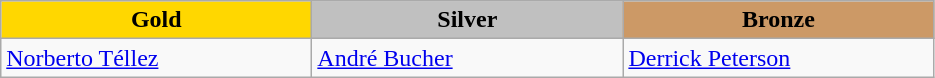<table class="wikitable" style="text-align:left">
<tr align="center">
<td width=200 bgcolor=gold><strong>Gold</strong></td>
<td width=200 bgcolor=silver><strong>Silver</strong></td>
<td width=200 bgcolor=CC9966><strong>Bronze</strong></td>
</tr>
<tr>
<td><a href='#'>Norberto Téllez</a><br><em></em></td>
<td><a href='#'>André Bucher</a><br><em></em></td>
<td><a href='#'>Derrick Peterson</a><br><em></em></td>
</tr>
</table>
